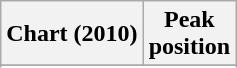<table class="wikitable sortable plainrowheaders">
<tr>
<th>Chart (2010)</th>
<th>Peak<br>position</th>
</tr>
<tr>
</tr>
<tr>
</tr>
<tr>
</tr>
<tr>
</tr>
</table>
